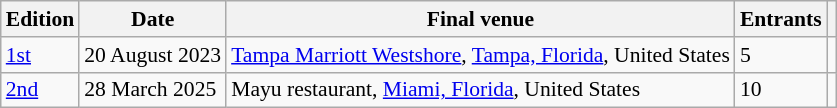<table class="wikitable defaultcenter col3left col4left" style="font-size: 90%">
<tr>
<th>Edition</th>
<th>Date</th>
<th>Final venue</th>
<th>Entrants</th>
<th></th>
</tr>
<tr>
<td><a href='#'>1st</a></td>
<td>20 August 2023</td>
<td><a href='#'>Tampa Marriott Westshore</a>, <a href='#'>Tampa, Florida</a>, United States</td>
<td>5</td>
<td></td>
</tr>
<tr>
<td><a href='#'>2nd</a></td>
<td>28 March 2025</td>
<td>Mayu restaurant, <a href='#'>Miami, Florida</a>, United States</td>
<td>10</td>
<td></td>
</tr>
</table>
